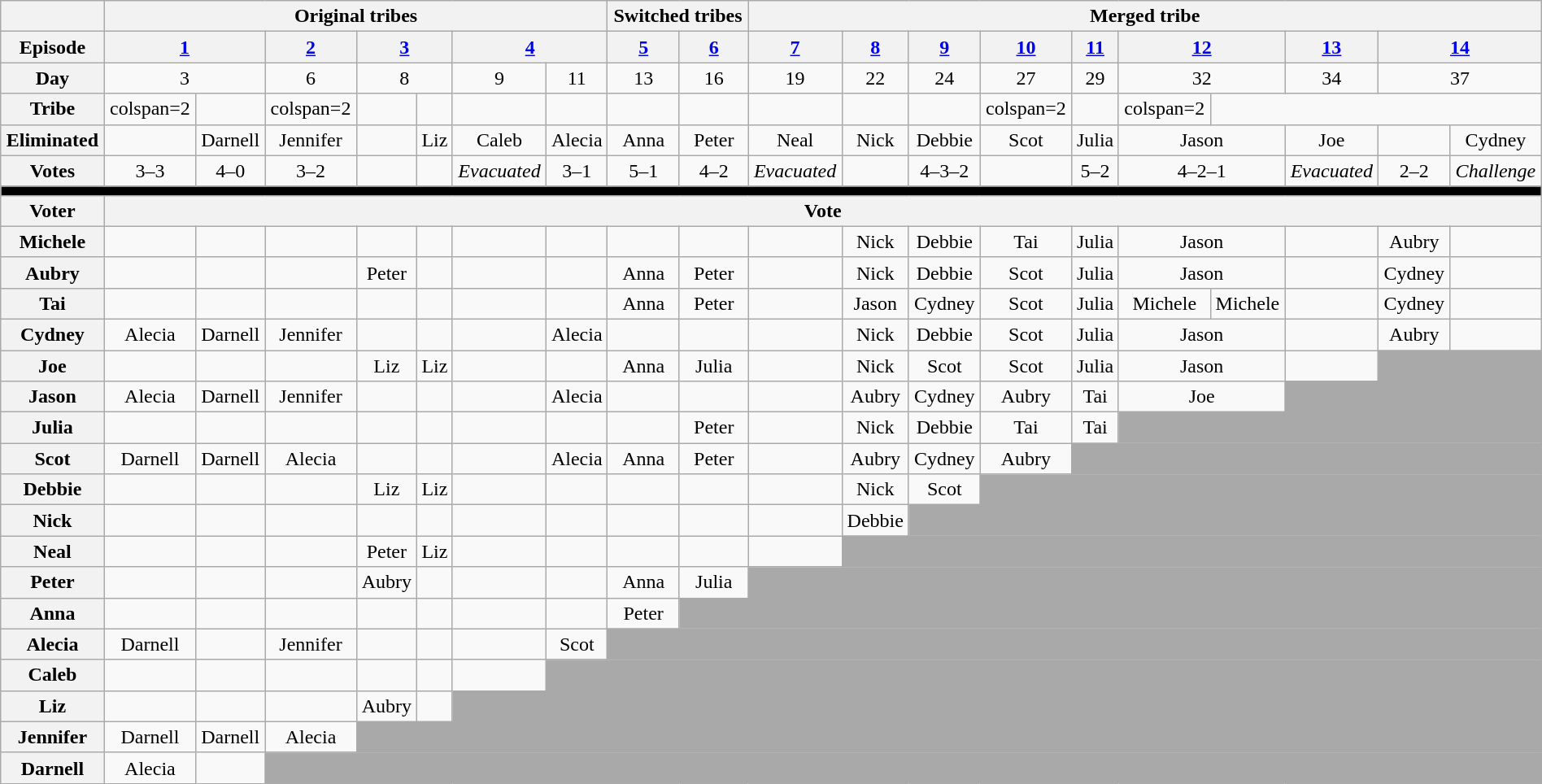<table class="wikitable" style="text-align:center; width:100%">
<tr>
<th></th>
<th colspan=7>Original tribes</th>
<th colspan=2>Switched tribes</th>
<th colspan=10>Merged tribe</th>
</tr>
<tr>
<th>Episode</th>
<th colspan=2><a href='#'>1</a></th>
<th><a href='#'>2</a></th>
<th colspan=2><a href='#'>3</a></th>
<th colspan=2><a href='#'>4</a></th>
<th><a href='#'>5</a></th>
<th><a href='#'>6</a></th>
<th><a href='#'>7</a></th>
<th><a href='#'>8</a></th>
<th><a href='#'>9</a></th>
<th><a href='#'>10</a></th>
<th><a href='#'>11</a></th>
<th colspan=2><a href='#'>12</a></th>
<th><a href='#'>13</a></th>
<th colspan=2><a href='#'>14</a></th>
</tr>
<tr>
<th>Day</th>
<td colspan=2>3</td>
<td>6</td>
<td colspan=2>8</td>
<td>9</td>
<td>11</td>
<td>13</td>
<td>16</td>
<td>19</td>
<td>22</td>
<td>24</td>
<td>27</td>
<td>29</td>
<td colspan=2>32</td>
<td>34</td>
<td colspan=2>37</td>
</tr>
<tr>
<th>Tribe</th>
<td>colspan=2 </td>
<td></td>
<td>colspan=2 </td>
<td></td>
<td></td>
<td></td>
<td></td>
<td></td>
<td></td>
<td></td>
<td></td>
<td></td>
<td>colspan=2 </td>
<td></td>
<td>colspan=2 </td>
</tr>
<tr>
<th>Eliminated</th>
<td></td>
<td>Darnell</td>
<td>Jennifer</td>
<td></td>
<td>Liz</td>
<td>Caleb</td>
<td>Alecia</td>
<td>Anna</td>
<td>Peter</td>
<td>Neal</td>
<td>Nick</td>
<td>Debbie</td>
<td>Scot</td>
<td>Julia</td>
<td colspan=2>Jason</td>
<td>Joe</td>
<td></td>
<td>Cydney</td>
</tr>
<tr>
<th>Votes</th>
<td>3–3</td>
<td>4–0</td>
<td>3–2</td>
<td></td>
<td></td>
<td><em>Evacuated</em></td>
<td>3–1</td>
<td>5–1</td>
<td>4–2</td>
<td><em>Evacuated</em></td>
<td></td>
<td>4–3–2</td>
<td></td>
<td>5–2</td>
<td colspan=2>4–2–1</td>
<td><em>Evacuated</em></td>
<td>2–2</td>
<td><em>Challenge</em></td>
</tr>
<tr>
<td bgcolor=black colspan=22></td>
</tr>
<tr>
<th>Voter</th>
<th colspan=19>Vote</th>
</tr>
<tr>
<th>Michele</th>
<td></td>
<td></td>
<td></td>
<td></td>
<td></td>
<td></td>
<td></td>
<td></td>
<td></td>
<td></td>
<td>Nick</td>
<td>Debbie</td>
<td>Tai</td>
<td>Julia</td>
<td colspan=2>Jason</td>
<td></td>
<td>Aubry</td>
<td></td>
</tr>
<tr>
<th>Aubry</th>
<td></td>
<td></td>
<td></td>
<td>Peter</td>
<td></td>
<td></td>
<td></td>
<td>Anna</td>
<td>Peter</td>
<td></td>
<td>Nick</td>
<td>Debbie</td>
<td>Scot</td>
<td>Julia</td>
<td colspan=2>Jason</td>
<td></td>
<td>Cydney</td>
<td></td>
</tr>
<tr>
<th>Tai</th>
<td></td>
<td></td>
<td></td>
<td></td>
<td></td>
<td></td>
<td></td>
<td>Anna</td>
<td>Peter</td>
<td></td>
<td>Jason</td>
<td>Cydney</td>
<td>Scot</td>
<td>Julia</td>
<td>Michele</td>
<td>Michele</td>
<td></td>
<td>Cydney</td>
<td></td>
</tr>
<tr>
<th>Cydney</th>
<td>Alecia</td>
<td>Darnell</td>
<td>Jennifer</td>
<td></td>
<td></td>
<td></td>
<td>Alecia</td>
<td></td>
<td></td>
<td></td>
<td>Nick</td>
<td>Debbie</td>
<td>Scot</td>
<td>Julia</td>
<td colspan=2>Jason</td>
<td></td>
<td>Aubry</td>
<td></td>
</tr>
<tr>
<th>Joe</th>
<td></td>
<td></td>
<td></td>
<td>Liz</td>
<td>Liz</td>
<td></td>
<td></td>
<td>Anna</td>
<td>Julia</td>
<td></td>
<td>Nick</td>
<td>Scot</td>
<td>Scot</td>
<td>Julia</td>
<td colspan=2>Jason</td>
<td></td>
<td colspan="2" style="background:darkgrey;"></td>
</tr>
<tr>
<th>Jason</th>
<td>Alecia</td>
<td>Darnell</td>
<td>Jennifer</td>
<td></td>
<td></td>
<td></td>
<td>Alecia</td>
<td></td>
<td></td>
<td></td>
<td>Aubry</td>
<td>Cydney</td>
<td>Aubry</td>
<td>Tai</td>
<td colspan=2>Joe</td>
<td colspan="3" style="background:darkgrey;"></td>
</tr>
<tr>
<th>Julia</th>
<td></td>
<td></td>
<td></td>
<td></td>
<td></td>
<td></td>
<td></td>
<td></td>
<td>Peter</td>
<td></td>
<td>Nick</td>
<td>Debbie</td>
<td>Tai</td>
<td>Tai</td>
<td colspan="6" style="background:darkgrey;"></td>
</tr>
<tr>
<th>Scot</th>
<td>Darnell</td>
<td>Darnell</td>
<td>Alecia</td>
<td></td>
<td></td>
<td></td>
<td>Alecia</td>
<td>Anna</td>
<td>Peter</td>
<td></td>
<td>Aubry</td>
<td>Cydney</td>
<td>Aubry</td>
<td colspan="8" style="background:darkgrey;"></td>
</tr>
<tr>
<th>Debbie</th>
<td></td>
<td></td>
<td></td>
<td>Liz</td>
<td>Liz</td>
<td></td>
<td></td>
<td></td>
<td></td>
<td></td>
<td>Nick</td>
<td>Scot</td>
<td colspan="9" style="background:darkgrey;"></td>
</tr>
<tr>
<th>Nick</th>
<td></td>
<td></td>
<td></td>
<td></td>
<td></td>
<td></td>
<td></td>
<td></td>
<td></td>
<td></td>
<td>Debbie</td>
<td colspan="10" style="background:darkgrey;"></td>
</tr>
<tr>
<th>Neal</th>
<td></td>
<td></td>
<td></td>
<td>Peter</td>
<td>Liz</td>
<td></td>
<td></td>
<td></td>
<td></td>
<td></td>
<td colspan="11" style="background:darkgrey;"></td>
</tr>
<tr>
<th>Peter</th>
<td></td>
<td></td>
<td></td>
<td>Aubry</td>
<td></td>
<td></td>
<td></td>
<td>Anna</td>
<td>Julia</td>
<td colspan="12" style="background:darkgrey;"></td>
</tr>
<tr>
<th>Anna</th>
<td></td>
<td></td>
<td></td>
<td></td>
<td></td>
<td></td>
<td></td>
<td>Peter</td>
<td colspan="13" style="background:darkgrey;"></td>
</tr>
<tr>
<th>Alecia</th>
<td>Darnell</td>
<td></td>
<td>Jennifer</td>
<td></td>
<td></td>
<td></td>
<td>Scot</td>
<td colspan="14" style="background:darkgrey;"></td>
</tr>
<tr>
<th>Caleb</th>
<td></td>
<td></td>
<td></td>
<td></td>
<td></td>
<td></td>
<td colspan="15" style="background:darkgrey;"></td>
</tr>
<tr>
<th>Liz</th>
<td></td>
<td></td>
<td></td>
<td>Aubry</td>
<td></td>
<td colspan="17" style="background:darkgrey;"></td>
</tr>
<tr>
<th>Jennifer</th>
<td>Darnell</td>
<td>Darnell</td>
<td>Alecia</td>
<td colspan="18" style="background:darkgrey;"></td>
</tr>
<tr>
<th>Darnell</th>
<td>Alecia</td>
<td></td>
<td colspan="19" style="background:darkgrey;"></td>
</tr>
</table>
